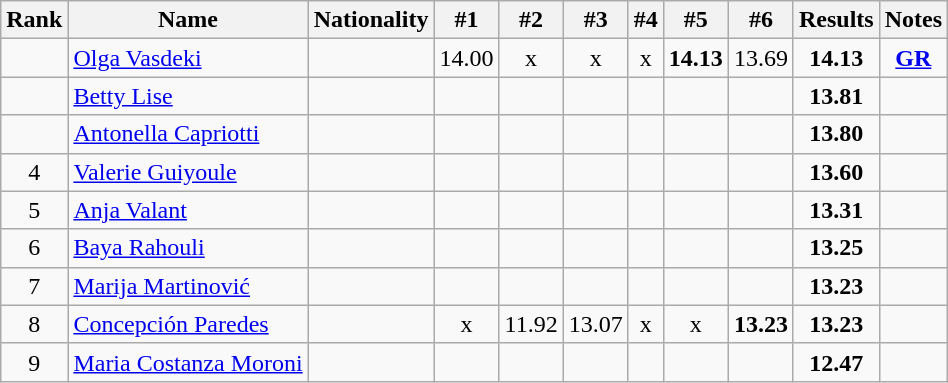<table class="wikitable sortable" style="text-align:center">
<tr>
<th>Rank</th>
<th>Name</th>
<th>Nationality</th>
<th>#1</th>
<th>#2</th>
<th>#3</th>
<th>#4</th>
<th>#5</th>
<th>#6</th>
<th>Results</th>
<th>Notes</th>
</tr>
<tr>
<td></td>
<td align=left><a href='#'>Olga Vasdeki</a></td>
<td align=left></td>
<td>14.00</td>
<td>x</td>
<td>x</td>
<td>x</td>
<td><strong>14.13</strong></td>
<td>13.69</td>
<td><strong>14.13</strong></td>
<td><strong><a href='#'>GR</a></strong></td>
</tr>
<tr>
<td></td>
<td align=left><a href='#'>Betty Lise</a></td>
<td align=left></td>
<td></td>
<td></td>
<td></td>
<td></td>
<td></td>
<td></td>
<td><strong>13.81</strong></td>
<td></td>
</tr>
<tr>
<td></td>
<td align=left><a href='#'>Antonella Capriotti</a></td>
<td align=left></td>
<td></td>
<td></td>
<td></td>
<td></td>
<td></td>
<td></td>
<td><strong>13.80</strong></td>
<td></td>
</tr>
<tr>
<td>4</td>
<td align=left><a href='#'>Valerie Guiyoule</a></td>
<td align=left></td>
<td></td>
<td></td>
<td></td>
<td></td>
<td></td>
<td></td>
<td><strong>13.60</strong></td>
<td></td>
</tr>
<tr>
<td>5</td>
<td align=left><a href='#'>Anja Valant</a></td>
<td align=left></td>
<td></td>
<td></td>
<td></td>
<td></td>
<td></td>
<td></td>
<td><strong>13.31</strong></td>
<td></td>
</tr>
<tr>
<td>6</td>
<td align=left><a href='#'>Baya Rahouli</a></td>
<td align=left></td>
<td></td>
<td></td>
<td></td>
<td></td>
<td></td>
<td></td>
<td><strong>13.25</strong></td>
<td></td>
</tr>
<tr>
<td>7</td>
<td align=left><a href='#'>Marija Martinović</a></td>
<td align=left></td>
<td></td>
<td></td>
<td></td>
<td></td>
<td></td>
<td></td>
<td><strong>13.23</strong></td>
<td></td>
</tr>
<tr>
<td>8</td>
<td align=left><a href='#'>Concepción Paredes</a></td>
<td align=left></td>
<td>x</td>
<td>11.92</td>
<td>13.07</td>
<td>x</td>
<td>x</td>
<td><strong>13.23</strong></td>
<td><strong>13.23</strong></td>
<td></td>
</tr>
<tr>
<td>9</td>
<td align=left><a href='#'>Maria Costanza Moroni</a></td>
<td align=left></td>
<td></td>
<td></td>
<td></td>
<td></td>
<td></td>
<td></td>
<td><strong>12.47</strong></td>
<td></td>
</tr>
</table>
